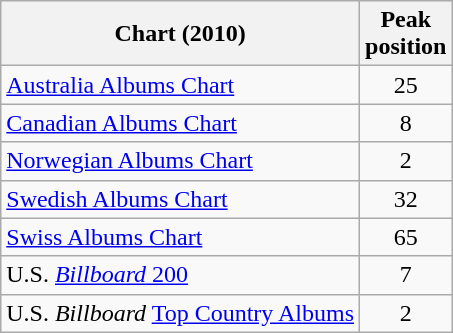<table class="wikitable sortable">
<tr>
<th>Chart (2010)</th>
<th>Peak<br>position</th>
</tr>
<tr>
<td><a href='#'>Australia Albums Chart</a></td>
<td align="center">25</td>
</tr>
<tr>
<td><a href='#'>Canadian Albums Chart</a></td>
<td align="center">8</td>
</tr>
<tr>
<td><a href='#'>Norwegian Albums Chart</a></td>
<td align="center">2</td>
</tr>
<tr>
<td><a href='#'>Swedish Albums Chart</a></td>
<td align="center">32</td>
</tr>
<tr>
<td><a href='#'>Swiss Albums Chart</a></td>
<td align="center">65</td>
</tr>
<tr>
<td>U.S. <a href='#'><em>Billboard</em> 200</a></td>
<td align="center">7</td>
</tr>
<tr>
<td>U.S. <em>Billboard</em> <a href='#'>Top Country Albums</a></td>
<td align="center">2</td>
</tr>
</table>
